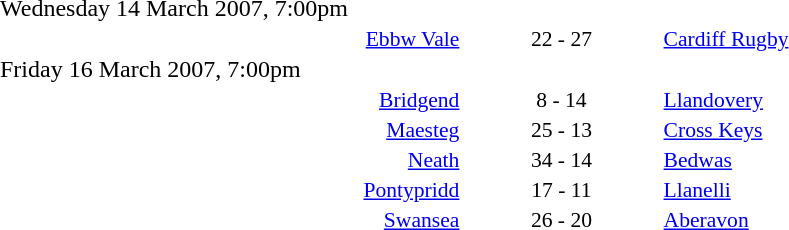<table style="width:70%;" cellspacing="1">
<tr>
<th width=35%></th>
<th width=15%></th>
<th></th>
</tr>
<tr>
<td>Wednesday 14 March 2007, 7:00pm</td>
</tr>
<tr style=font-size:90%>
<td align=right><a href='#'>Ebbw Vale</a></td>
<td align=center>22 - 27</td>
<td><a href='#'>Cardiff Rugby</a></td>
</tr>
<tr>
<td>Friday 16 March 2007, 7:00pm</td>
</tr>
<tr style=font-size:90%>
<td align=right><a href='#'>Bridgend</a></td>
<td align=center>8 - 14</td>
<td><a href='#'>Llandovery</a></td>
</tr>
<tr style=font-size:90%>
<td align=right><a href='#'>Maesteg</a></td>
<td align=center>25 - 13</td>
<td><a href='#'>Cross Keys</a></td>
</tr>
<tr style=font-size:90%>
<td align=right><a href='#'>Neath</a></td>
<td align=center>34 - 14</td>
<td><a href='#'>Bedwas</a></td>
</tr>
<tr style=font-size:90%>
<td align=right><a href='#'>Pontypridd</a></td>
<td align=center>17 - 11</td>
<td><a href='#'>Llanelli</a></td>
</tr>
<tr style=font-size:90%>
<td align=right><a href='#'>Swansea</a></td>
<td align=center>26 - 20</td>
<td><a href='#'>Aberavon</a></td>
</tr>
</table>
